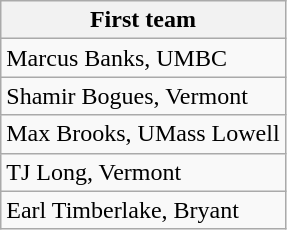<table class="wikitable">
<tr>
<th>First team</th>
</tr>
<tr>
<td>Marcus Banks, UMBC</td>
</tr>
<tr>
<td>Shamir Bogues, Vermont</td>
</tr>
<tr>
<td>Max Brooks, UMass Lowell</td>
</tr>
<tr>
<td>TJ Long, Vermont</td>
</tr>
<tr>
<td>Earl Timberlake, Bryant</td>
</tr>
</table>
